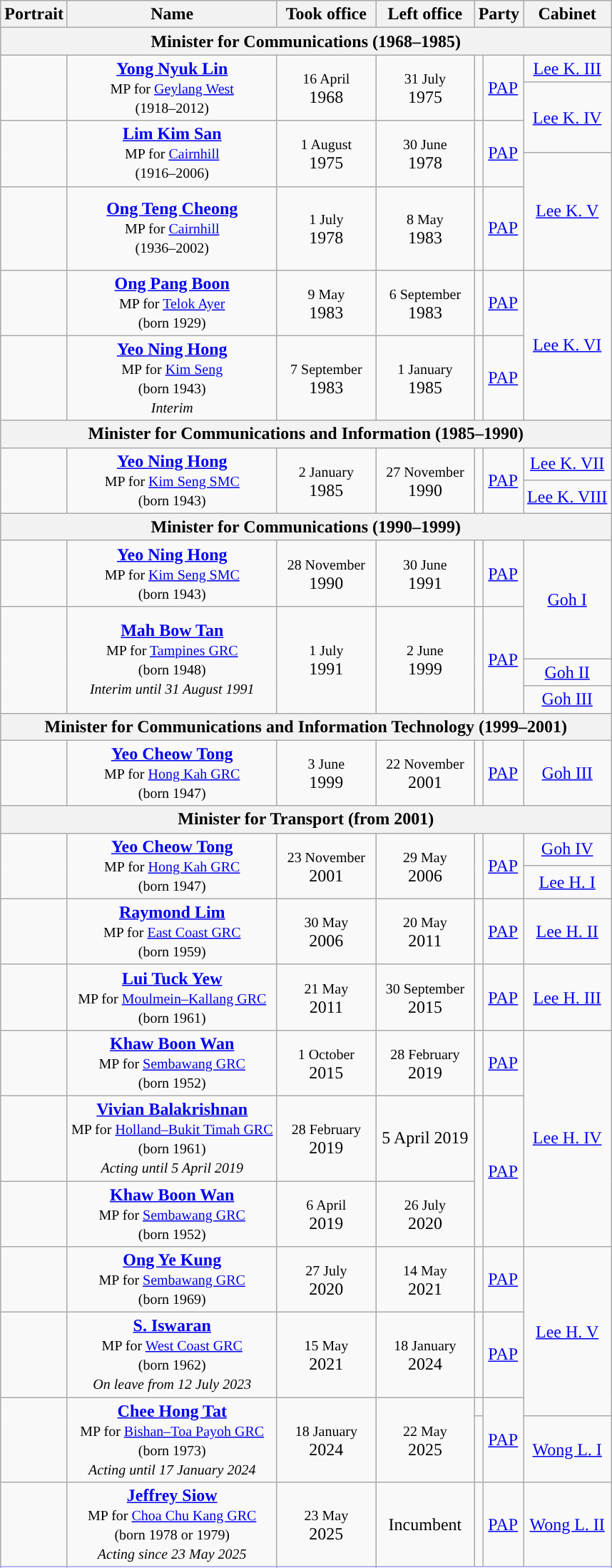<table class="wikitable" style="text-align:center; border:1px #aaf solid;">
<tr>
<th>Portrait</th>
<th>Name<br></th>
<th width="85">Took office</th>
<th width="85">Left office</th>
<th colspan="2">Party</th>
<th>Cabinet</th>
</tr>
<tr>
<th colspan="7">Minister for Communications (1968–1985)</th>
</tr>
<tr>
<td rowspan="2"></td>
<td rowspan="2"><strong><a href='#'>Yong Nyuk Lin</a></strong><br><small>MP for <a href='#'>Geylang West</a></small><br><small>(1918–2012)</small></td>
<td rowspan="2"><small>16 April</small><br>1968</td>
<td rowspan="2"><small>31 July</small><br>1975</td>
<td rowspan="2" style="background:"></td>
<td rowspan="2"><a href='#'>PAP</a></td>
<td><a href='#'>Lee K. III</a></td>
</tr>
<tr>
<td rowspan="2"><a href='#'>Lee K. IV</a></td>
</tr>
<tr style="height:30px;">
<td rowspan="2"></td>
<td rowspan="2"><strong><a href='#'>Lim Kim San</a></strong><br><small>MP for <a href='#'>Cairnhill</a></small><br><small>(1916–2006)</small></td>
<td rowspan="2"><small>1 August</small><br>1975</td>
<td rowspan="2"><small>30 June</small><br>1978</td>
<td rowspan="2" style="background:"></td>
<td rowspan="2"><a href='#'>PAP</a></td>
</tr>
<tr>
<td rowspan="2"><a href='#'>Lee K. V</a></td>
</tr>
<tr style="height:78px;">
<td rowspan="2"></td>
<td rowspan="2"><strong><a href='#'>Ong Teng Cheong</a></strong><br><small>MP for <a href='#'>Cairnhill</a></small><br><small>(1936–2002)</small></td>
<td rowspan="2"><small>1 July</small><br>1978</td>
<td rowspan="2"><small>8 May</small><br>1983</td>
<td rowspan="2" style="background:"></td>
<td rowspan="2"><a href='#'>PAP</a></td>
</tr>
<tr>
<td rowspan="3"><a href='#'>Lee K. VI</a></td>
</tr>
<tr>
<td></td>
<td><strong><a href='#'>Ong Pang Boon</a></strong><br><small>MP for <a href='#'>Telok Ayer</a></small><br><small>(born 1929)</small></td>
<td><small>9 May</small><br>1983</td>
<td><small>6 September</small><br>1983</td>
<td style="background:"></td>
<td><a href='#'>PAP</a></td>
</tr>
<tr>
<td></td>
<td><strong><a href='#'>Yeo Ning Hong</a></strong><br><small>MP for <a href='#'>Kim Seng</a><br>(born 1943)<br><em>Interim</em></small></td>
<td><small>7 September</small><br>1983</td>
<td><small>1 January</small><br>1985</td>
<td style="background:"></td>
<td><a href='#'>PAP</a></td>
</tr>
<tr>
<th colspan="7">Minister for Communications and Information (1985–1990)</th>
</tr>
<tr>
<td rowspan="2"></td>
<td rowspan="2"><strong><a href='#'>Yeo Ning Hong</a></strong><br><small>MP for <a href='#'>Kim Seng SMC</a></small><br><small>(born 1943)</small></td>
<td rowspan="2"><small>2 January</small><br>1985</td>
<td rowspan="2"><small>27 November</small><br>1990</td>
<td rowspan="2" style="background:"></td>
<td rowspan="2"><a href='#'>PAP</a></td>
<td><a href='#'>Lee K. VII</a></td>
</tr>
<tr>
<td><a href='#'>Lee K. VIII</a></td>
</tr>
<tr>
<th colspan="7">Minister for Communications (1990–1999)</th>
</tr>
<tr>
<td></td>
<td><strong><a href='#'>Yeo Ning Hong</a></strong><br><small>MP for <a href='#'>Kim Seng SMC</a></small><br><small>(born 1943)</small></td>
<td><small>28 November</small><br>1990</td>
<td><small>30 June</small><br>1991</td>
<td style="background:"></td>
<td><a href='#'>PAP</a></td>
<td rowspan="2"><a href='#'>Goh I</a></td>
</tr>
<tr style="height:49px;">
<td rowspan="3"></td>
<td rowspan="3"><strong><a href='#'>Mah Bow Tan</a></strong><br><small>MP for <a href='#'>Tampines GRC</a><br>(born 1948)<br><em>Interim until 31 August 1991</em></small></td>
<td rowspan="3"><small>1 July</small><br>1991</td>
<td rowspan="3"><small>2 June</small><br>1999</td>
<td rowspan="3" style="background:"></td>
<td rowspan="3"><a href='#'>PAP</a></td>
</tr>
<tr>
<td><a href='#'>Goh II</a></td>
</tr>
<tr>
<td><a href='#'>Goh III</a></td>
</tr>
<tr>
<th colspan="7">Minister for Communications and Information Technology (1999–2001)</th>
</tr>
<tr>
<td></td>
<td><strong><a href='#'>Yeo Cheow Tong</a></strong><br><small>MP for <a href='#'>Hong Kah GRC</a><br>(born 1947)</small></td>
<td><small>3 June</small><br>1999</td>
<td><small>22 November</small><br>2001</td>
<td style="background:"></td>
<td><a href='#'>PAP</a></td>
<td><a href='#'>Goh III</a></td>
</tr>
<tr>
<th colspan="7">Minister for Transport (from 2001)</th>
</tr>
<tr>
<td rowspan="2"></td>
<td rowspan="2"><strong><a href='#'>Yeo Cheow Tong</a></strong><br><small>MP for <a href='#'>Hong Kah GRC</a><br>(born 1947)</small></td>
<td rowspan="2"><small>23 November</small><br>2001</td>
<td rowspan="2"><small>29 May</small><br>2006</td>
<td rowspan="2" style="background:"></td>
<td rowspan="2"><a href='#'>PAP</a></td>
<td><a href='#'>Goh IV</a></td>
</tr>
<tr>
<td><a href='#'>Lee H. I</a></td>
</tr>
<tr>
<td></td>
<td><strong><a href='#'>Raymond Lim</a></strong><br><small>MP for <a href='#'>East Coast GRC</a><br>(born 1959)</small></td>
<td><small>30 May</small><br>2006</td>
<td><small>20 May</small><br>2011</td>
<td style="background:"></td>
<td><a href='#'>PAP</a></td>
<td><a href='#'>Lee H. II</a></td>
</tr>
<tr>
<td></td>
<td><strong><a href='#'>Lui Tuck Yew</a></strong><br><small>MP for <a href='#'>Moulmein–Kallang GRC</a><br>(born 1961)</small></td>
<td><small>21 May</small><br>2011</td>
<td><small>30 September</small><br>2015</td>
<td style="background:"></td>
<td><a href='#'>PAP</a></td>
<td><a href='#'>Lee H. III</a></td>
</tr>
<tr>
<td></td>
<td><strong><a href='#'>Khaw Boon Wan</a></strong><br><small>MP for <a href='#'>Sembawang GRC</a><br>(born 1952)</small></td>
<td><small>1 October</small><br>2015</td>
<td><small>28 February</small><br>2019</td>
<td style="background:"></td>
<td><a href='#'>PAP</a></td>
<td rowspan="3"><a href='#'>Lee H. IV</a></td>
</tr>
<tr>
<td></td>
<td><strong><a href='#'>Vivian Balakrishnan</a></strong><br><small>MP for <a href='#'>Holland–Bukit Timah GRC</a></small><br><small>(born 1961)</small><br><small><em>Acting until 5 April 2019</em></small></td>
<td><small>28 February</small><br>2019</td>
<td>5 April 2019</td>
<td rowspan="2" style="background:"></td>
<td rowspan="2"><a href='#'>PAP</a></td>
</tr>
<tr>
<td></td>
<td><strong><a href='#'>Khaw Boon Wan</a></strong><br><small>MP for <a href='#'>Sembawang GRC</a><br>(born 1952)</small></td>
<td><small>6 April</small><br>2019</td>
<td><small>26 July</small><br>2020</td>
</tr>
<tr>
<td></td>
<td><strong><a href='#'>Ong Ye Kung</a></strong><br><small>MP for <a href='#'>Sembawang GRC</a><br>(born 1969)</small></td>
<td><small>27 July</small><br>2020</td>
<td><small>14 May</small><br>2021</td>
<td style="background:"></td>
<td><a href='#'>PAP</a></td>
<td rowspan="3"><a href='#'>Lee H. V</a></td>
</tr>
<tr>
<td></td>
<td><strong><a href='#'>S. Iswaran</a></strong><br><small>MP for <a href='#'>West Coast GRC</a><br>(born 1962)</small><br><small> <em>On leave from 12 July 2023</em></small></td>
<td><small>15 May</small><br>2021</td>
<td><small>18 January</small><br>2024</td>
<td style="background:"></td>
<td><a href='#'>PAP</a></td>
</tr>
<tr>
<td rowspan="2"></td>
<td rowspan="2"><strong><a href='#'>Chee Hong Tat</a></strong><br><small>MP for <a href='#'>Bishan–Toa Payoh GRC</a><br>(born 1973)<br><em>Acting until 17 January 2024</em></small></td>
<td rowspan="2"><small>18 January</small><br>2024</td>
<td rowspan="2"><small>22 May</small><br>2025</td>
<td style="background:"></td>
<td rowspan="2"><a href='#'>PAP</a></td>
</tr>
<tr>
<td style="background:"></td>
<td><a href='#'>Wong L. I</a></td>
</tr>
<tr>
<td rowspan="2"></td>
<td rowspan="2"><strong><a href='#'>Jeffrey Siow</a></strong><br><small>MP for <a href='#'>Choa Chu Kang GRC</a><br>(born 1978 or 1979)<br><em>Acting since 23 May 2025</em></small></td>
<td rowspan="2"><small>23 May</small><br>2025</td>
<td rowspan="2">Incumbent</td>
<td style="background:"></td>
<td rowspan="2"><a href='#'>PAP</a></td>
<td><a href='#'>Wong L. II</a></td>
</tr>
<tr>
</tr>
<tr>
</tr>
<tr>
</tr>
</table>
